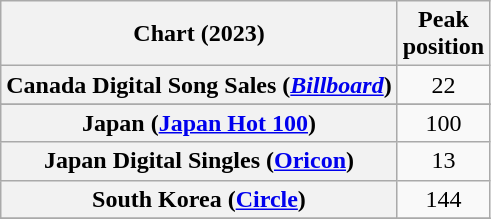<table class="wikitable sortable plainrowheaders" style="text-align:center">
<tr>
<th scope="col">Chart (2023)</th>
<th scope="col">Peak<br>position</th>
</tr>
<tr>
<th scope="row">Canada Digital Song Sales (<em><a href='#'>Billboard</a></em>)</th>
<td>22</td>
</tr>
<tr>
</tr>
<tr>
<th scope="row">Japan (<a href='#'>Japan Hot 100</a>)</th>
<td>100</td>
</tr>
<tr>
<th scope="row">Japan Digital Singles (<a href='#'>Oricon</a>)</th>
<td>13</td>
</tr>
<tr>
<th scope="row">South Korea (<a href='#'>Circle</a>)</th>
<td>144</td>
</tr>
<tr>
</tr>
</table>
